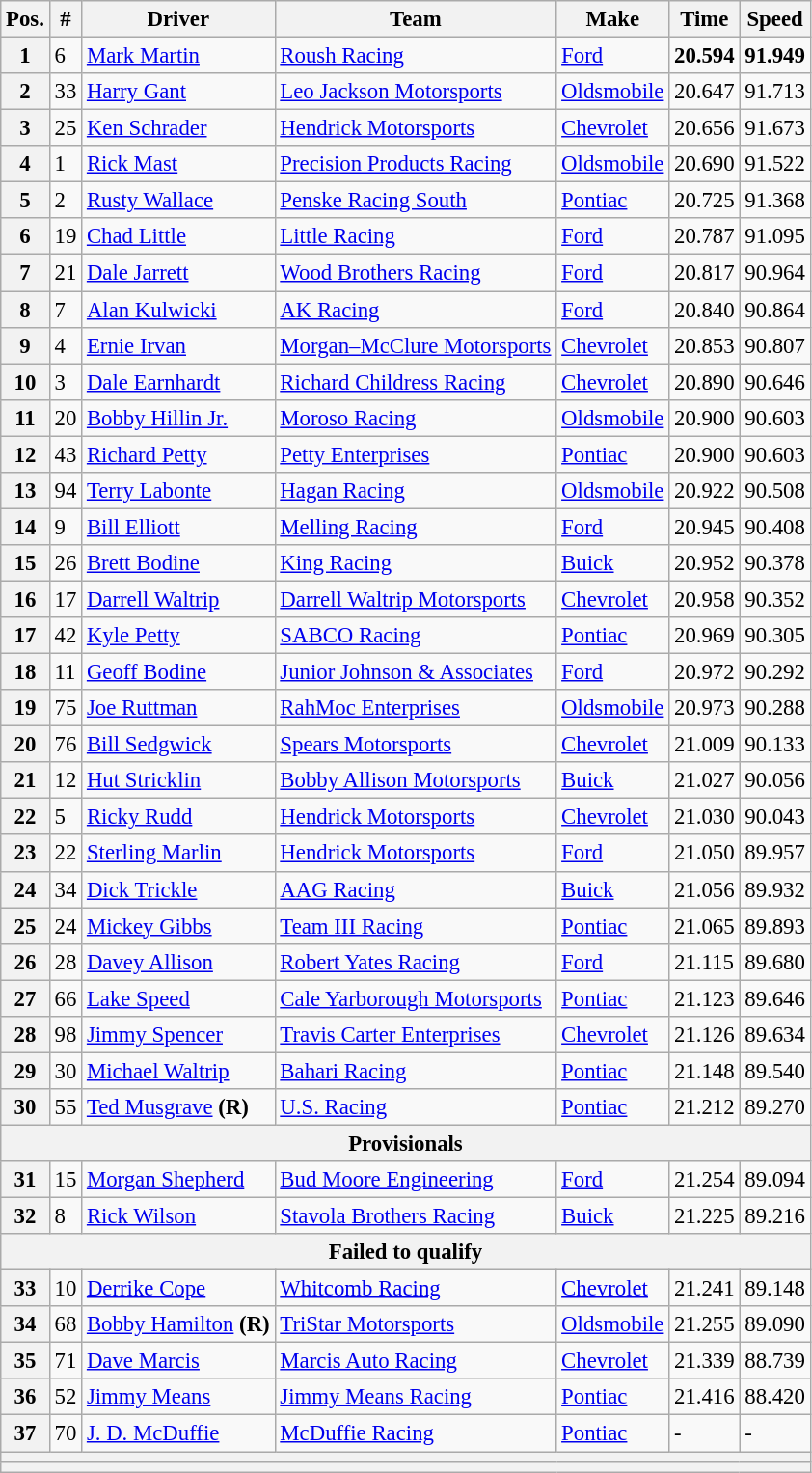<table class="wikitable" style="font-size:95%">
<tr>
<th>Pos.</th>
<th>#</th>
<th>Driver</th>
<th>Team</th>
<th>Make</th>
<th>Time</th>
<th>Speed</th>
</tr>
<tr>
<th>1</th>
<td>6</td>
<td><a href='#'>Mark Martin</a></td>
<td><a href='#'>Roush Racing</a></td>
<td><a href='#'>Ford</a></td>
<td><strong>20.594</strong></td>
<td><strong>91.949</strong></td>
</tr>
<tr>
<th>2</th>
<td>33</td>
<td><a href='#'>Harry Gant</a></td>
<td><a href='#'>Leo Jackson Motorsports</a></td>
<td><a href='#'>Oldsmobile</a></td>
<td>20.647</td>
<td>91.713</td>
</tr>
<tr>
<th>3</th>
<td>25</td>
<td><a href='#'>Ken Schrader</a></td>
<td><a href='#'>Hendrick Motorsports</a></td>
<td><a href='#'>Chevrolet</a></td>
<td>20.656</td>
<td>91.673</td>
</tr>
<tr>
<th>4</th>
<td>1</td>
<td><a href='#'>Rick Mast</a></td>
<td><a href='#'>Precision Products Racing</a></td>
<td><a href='#'>Oldsmobile</a></td>
<td>20.690</td>
<td>91.522</td>
</tr>
<tr>
<th>5</th>
<td>2</td>
<td><a href='#'>Rusty Wallace</a></td>
<td><a href='#'>Penske Racing South</a></td>
<td><a href='#'>Pontiac</a></td>
<td>20.725</td>
<td>91.368</td>
</tr>
<tr>
<th>6</th>
<td>19</td>
<td><a href='#'>Chad Little</a></td>
<td><a href='#'>Little Racing</a></td>
<td><a href='#'>Ford</a></td>
<td>20.787</td>
<td>91.095</td>
</tr>
<tr>
<th>7</th>
<td>21</td>
<td><a href='#'>Dale Jarrett</a></td>
<td><a href='#'>Wood Brothers Racing</a></td>
<td><a href='#'>Ford</a></td>
<td>20.817</td>
<td>90.964</td>
</tr>
<tr>
<th>8</th>
<td>7</td>
<td><a href='#'>Alan Kulwicki</a></td>
<td><a href='#'>AK Racing</a></td>
<td><a href='#'>Ford</a></td>
<td>20.840</td>
<td>90.864</td>
</tr>
<tr>
<th>9</th>
<td>4</td>
<td><a href='#'>Ernie Irvan</a></td>
<td><a href='#'>Morgan–McClure Motorsports</a></td>
<td><a href='#'>Chevrolet</a></td>
<td>20.853</td>
<td>90.807</td>
</tr>
<tr>
<th>10</th>
<td>3</td>
<td><a href='#'>Dale Earnhardt</a></td>
<td><a href='#'>Richard Childress Racing</a></td>
<td><a href='#'>Chevrolet</a></td>
<td>20.890</td>
<td>90.646</td>
</tr>
<tr>
<th>11</th>
<td>20</td>
<td><a href='#'>Bobby Hillin Jr.</a></td>
<td><a href='#'>Moroso Racing</a></td>
<td><a href='#'>Oldsmobile</a></td>
<td>20.900</td>
<td>90.603</td>
</tr>
<tr>
<th>12</th>
<td>43</td>
<td><a href='#'>Richard Petty</a></td>
<td><a href='#'>Petty Enterprises</a></td>
<td><a href='#'>Pontiac</a></td>
<td>20.900</td>
<td>90.603</td>
</tr>
<tr>
<th>13</th>
<td>94</td>
<td><a href='#'>Terry Labonte</a></td>
<td><a href='#'>Hagan Racing</a></td>
<td><a href='#'>Oldsmobile</a></td>
<td>20.922</td>
<td>90.508</td>
</tr>
<tr>
<th>14</th>
<td>9</td>
<td><a href='#'>Bill Elliott</a></td>
<td><a href='#'>Melling Racing</a></td>
<td><a href='#'>Ford</a></td>
<td>20.945</td>
<td>90.408</td>
</tr>
<tr>
<th>15</th>
<td>26</td>
<td><a href='#'>Brett Bodine</a></td>
<td><a href='#'>King Racing</a></td>
<td><a href='#'>Buick</a></td>
<td>20.952</td>
<td>90.378</td>
</tr>
<tr>
<th>16</th>
<td>17</td>
<td><a href='#'>Darrell Waltrip</a></td>
<td><a href='#'>Darrell Waltrip Motorsports</a></td>
<td><a href='#'>Chevrolet</a></td>
<td>20.958</td>
<td>90.352</td>
</tr>
<tr>
<th>17</th>
<td>42</td>
<td><a href='#'>Kyle Petty</a></td>
<td><a href='#'>SABCO Racing</a></td>
<td><a href='#'>Pontiac</a></td>
<td>20.969</td>
<td>90.305</td>
</tr>
<tr>
<th>18</th>
<td>11</td>
<td><a href='#'>Geoff Bodine</a></td>
<td><a href='#'>Junior Johnson & Associates</a></td>
<td><a href='#'>Ford</a></td>
<td>20.972</td>
<td>90.292</td>
</tr>
<tr>
<th>19</th>
<td>75</td>
<td><a href='#'>Joe Ruttman</a></td>
<td><a href='#'>RahMoc Enterprises</a></td>
<td><a href='#'>Oldsmobile</a></td>
<td>20.973</td>
<td>90.288</td>
</tr>
<tr>
<th>20</th>
<td>76</td>
<td><a href='#'>Bill Sedgwick</a></td>
<td><a href='#'>Spears Motorsports</a></td>
<td><a href='#'>Chevrolet</a></td>
<td>21.009</td>
<td>90.133</td>
</tr>
<tr>
<th>21</th>
<td>12</td>
<td><a href='#'>Hut Stricklin</a></td>
<td><a href='#'>Bobby Allison Motorsports</a></td>
<td><a href='#'>Buick</a></td>
<td>21.027</td>
<td>90.056</td>
</tr>
<tr>
<th>22</th>
<td>5</td>
<td><a href='#'>Ricky Rudd</a></td>
<td><a href='#'>Hendrick Motorsports</a></td>
<td><a href='#'>Chevrolet</a></td>
<td>21.030</td>
<td>90.043</td>
</tr>
<tr>
<th>23</th>
<td>22</td>
<td><a href='#'>Sterling Marlin</a></td>
<td><a href='#'>Hendrick Motorsports</a></td>
<td><a href='#'>Ford</a></td>
<td>21.050</td>
<td>89.957</td>
</tr>
<tr>
<th>24</th>
<td>34</td>
<td><a href='#'>Dick Trickle</a></td>
<td><a href='#'>AAG Racing</a></td>
<td><a href='#'>Buick</a></td>
<td>21.056</td>
<td>89.932</td>
</tr>
<tr>
<th>25</th>
<td>24</td>
<td><a href='#'>Mickey Gibbs</a></td>
<td><a href='#'>Team III Racing</a></td>
<td><a href='#'>Pontiac</a></td>
<td>21.065</td>
<td>89.893</td>
</tr>
<tr>
<th>26</th>
<td>28</td>
<td><a href='#'>Davey Allison</a></td>
<td><a href='#'>Robert Yates Racing</a></td>
<td><a href='#'>Ford</a></td>
<td>21.115</td>
<td>89.680</td>
</tr>
<tr>
<th>27</th>
<td>66</td>
<td><a href='#'>Lake Speed</a></td>
<td><a href='#'>Cale Yarborough Motorsports</a></td>
<td><a href='#'>Pontiac</a></td>
<td>21.123</td>
<td>89.646</td>
</tr>
<tr>
<th>28</th>
<td>98</td>
<td><a href='#'>Jimmy Spencer</a></td>
<td><a href='#'>Travis Carter Enterprises</a></td>
<td><a href='#'>Chevrolet</a></td>
<td>21.126</td>
<td>89.634</td>
</tr>
<tr>
<th>29</th>
<td>30</td>
<td><a href='#'>Michael Waltrip</a></td>
<td><a href='#'>Bahari Racing</a></td>
<td><a href='#'>Pontiac</a></td>
<td>21.148</td>
<td>89.540</td>
</tr>
<tr>
<th>30</th>
<td>55</td>
<td><a href='#'>Ted Musgrave</a> <strong>(R)</strong></td>
<td><a href='#'>U.S. Racing</a></td>
<td><a href='#'>Pontiac</a></td>
<td>21.212</td>
<td>89.270</td>
</tr>
<tr>
<th colspan="7">Provisionals</th>
</tr>
<tr>
<th>31</th>
<td>15</td>
<td><a href='#'>Morgan Shepherd</a></td>
<td><a href='#'>Bud Moore Engineering</a></td>
<td><a href='#'>Ford</a></td>
<td>21.254</td>
<td>89.094</td>
</tr>
<tr>
<th>32</th>
<td>8</td>
<td><a href='#'>Rick Wilson</a></td>
<td><a href='#'>Stavola Brothers Racing</a></td>
<td><a href='#'>Buick</a></td>
<td>21.225</td>
<td>89.216</td>
</tr>
<tr>
<th colspan="7">Failed to qualify</th>
</tr>
<tr>
<th>33</th>
<td>10</td>
<td><a href='#'>Derrike Cope</a></td>
<td><a href='#'>Whitcomb Racing</a></td>
<td><a href='#'>Chevrolet</a></td>
<td>21.241</td>
<td>89.148</td>
</tr>
<tr>
<th>34</th>
<td>68</td>
<td><a href='#'>Bobby Hamilton</a> <strong>(R)</strong></td>
<td><a href='#'>TriStar Motorsports</a></td>
<td><a href='#'>Oldsmobile</a></td>
<td>21.255</td>
<td>89.090</td>
</tr>
<tr>
<th>35</th>
<td>71</td>
<td><a href='#'>Dave Marcis</a></td>
<td><a href='#'>Marcis Auto Racing</a></td>
<td><a href='#'>Chevrolet</a></td>
<td>21.339</td>
<td>88.739</td>
</tr>
<tr>
<th>36</th>
<td>52</td>
<td><a href='#'>Jimmy Means</a></td>
<td><a href='#'>Jimmy Means Racing</a></td>
<td><a href='#'>Pontiac</a></td>
<td>21.416</td>
<td>88.420</td>
</tr>
<tr>
<th>37</th>
<td>70</td>
<td><a href='#'>J. D. McDuffie</a></td>
<td><a href='#'>McDuffie Racing</a></td>
<td><a href='#'>Pontiac</a></td>
<td>-</td>
<td>-</td>
</tr>
<tr>
<th colspan="7"></th>
</tr>
<tr>
<th colspan="7"></th>
</tr>
</table>
